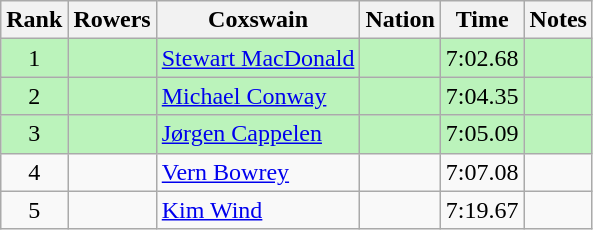<table class="wikitable sortable" style="text-align:center">
<tr>
<th>Rank</th>
<th>Rowers</th>
<th>Coxswain</th>
<th>Nation</th>
<th>Time</th>
<th>Notes</th>
</tr>
<tr bgcolor=bbf3bb>
<td>1</td>
<td align=left></td>
<td align=left><a href='#'>Stewart MacDonald</a></td>
<td align=left></td>
<td>7:02.68</td>
<td></td>
</tr>
<tr bgcolor=bbf3bb>
<td>2</td>
<td align=left></td>
<td align=left><a href='#'>Michael Conway</a></td>
<td align=left></td>
<td>7:04.35</td>
<td></td>
</tr>
<tr bgcolor=bbf3bb>
<td>3</td>
<td align=left></td>
<td align=left><a href='#'>Jørgen Cappelen</a></td>
<td align=left></td>
<td>7:05.09</td>
<td></td>
</tr>
<tr>
<td>4</td>
<td align=left></td>
<td align=left><a href='#'>Vern Bowrey</a></td>
<td align=left></td>
<td>7:07.08</td>
<td></td>
</tr>
<tr>
<td>5</td>
<td align=left></td>
<td align=left><a href='#'>Kim Wind</a></td>
<td align=left></td>
<td>7:19.67</td>
<td></td>
</tr>
</table>
